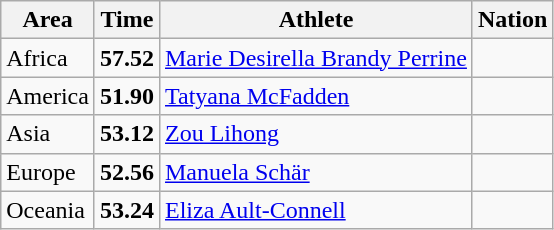<table class="wikitable">
<tr>
<th>Area</th>
<th>Time</th>
<th>Athlete</th>
<th>Nation</th>
</tr>
<tr>
<td>Africa</td>
<td><strong>57.52</strong></td>
<td><a href='#'>Marie Desirella Brandy Perrine</a></td>
<td></td>
</tr>
<tr>
<td>America</td>
<td><strong>51.90</strong> </td>
<td><a href='#'>Tatyana McFadden</a></td>
<td></td>
</tr>
<tr>
<td>Asia</td>
<td><strong>53.12</strong></td>
<td><a href='#'>Zou Lihong</a></td>
<td></td>
</tr>
<tr>
<td>Europe</td>
<td><strong>52.56</strong></td>
<td><a href='#'>Manuela Schär</a></td>
<td></td>
</tr>
<tr>
<td>Oceania</td>
<td><strong>53.24</strong></td>
<td><a href='#'>Eliza Ault-Connell</a></td>
<td></td>
</tr>
</table>
